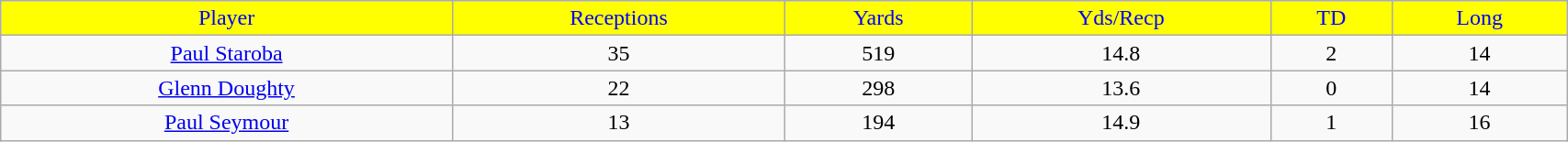<table class="wikitable" width="90%">
<tr align="center"  style="background:yellow;color:blue;">
<td>Player</td>
<td>Receptions</td>
<td>Yards</td>
<td>Yds/Recp</td>
<td>TD</td>
<td>Long</td>
</tr>
<tr align="center" bgcolor="">
<td><a href='#'>Paul Staroba</a></td>
<td>35</td>
<td>519</td>
<td>14.8</td>
<td>2</td>
<td>14</td>
</tr>
<tr align="center" bgcolor="">
<td><a href='#'>Glenn Doughty</a></td>
<td>22</td>
<td>298</td>
<td>13.6</td>
<td>0</td>
<td>14</td>
</tr>
<tr align="center" bgcolor="">
<td><a href='#'>Paul Seymour</a></td>
<td>13</td>
<td>194</td>
<td>14.9</td>
<td>1</td>
<td>16</td>
</tr>
</table>
